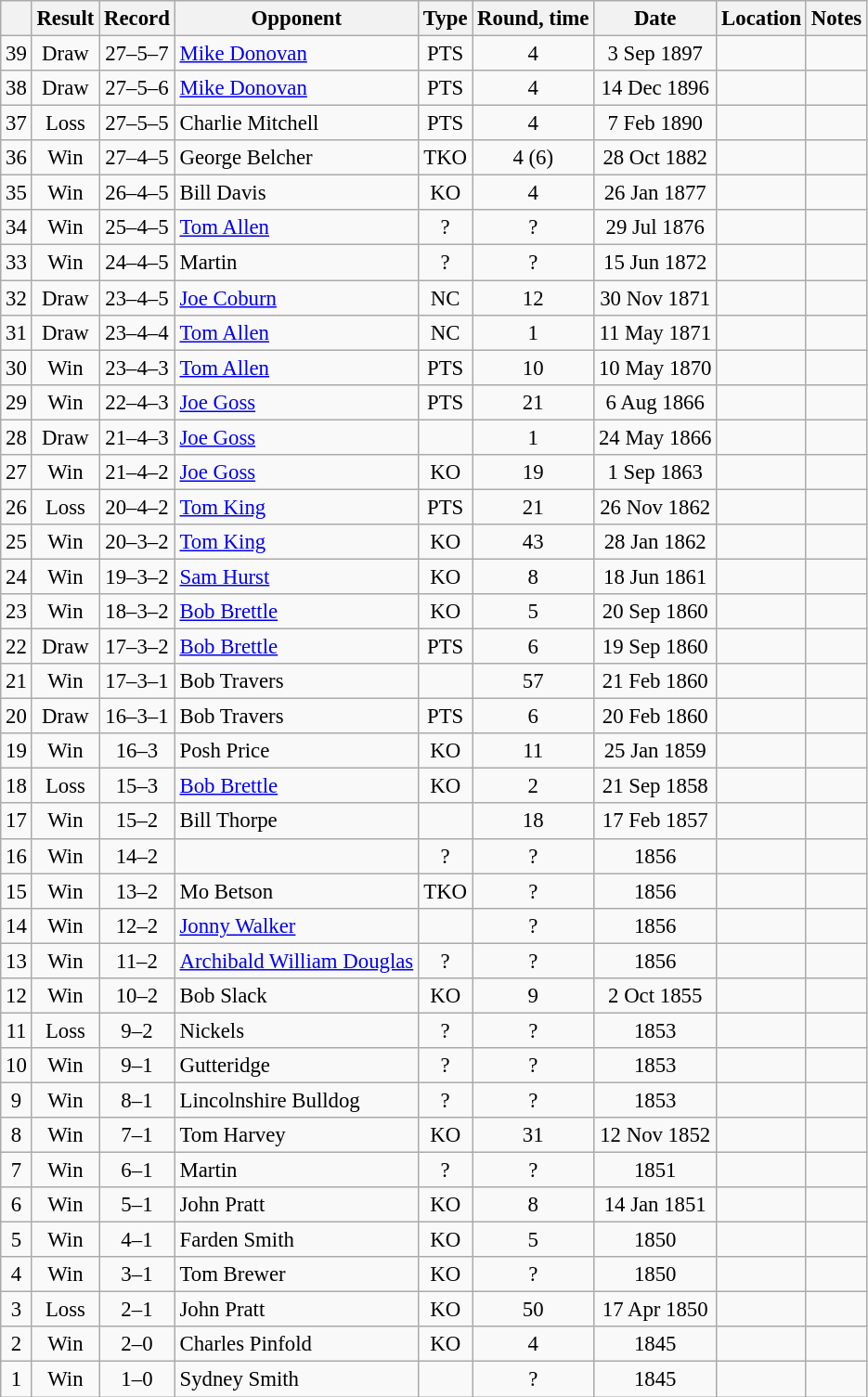<table class="wikitable" style="text-align:center; font-size:95%">
<tr>
<th></th>
<th>Result</th>
<th>Record</th>
<th>Opponent</th>
<th>Type</th>
<th>Round, time</th>
<th>Date</th>
<th>Location</th>
<th>Notes</th>
</tr>
<tr>
<td>39</td>
<td>Draw</td>
<td>27–5–7</td>
<td style="text-align:left;"> <a href='#'>Mike Donovan</a></td>
<td>PTS</td>
<td>4</td>
<td>3 Sep 1897</td>
<td style="text-align:left;"> </td>
<td style="text-align:left;"></td>
</tr>
<tr>
<td>38</td>
<td>Draw</td>
<td>27–5–6</td>
<td style="text-align:left;"> <a href='#'>Mike Donovan</a></td>
<td>PTS</td>
<td>4</td>
<td>14 Dec 1896</td>
<td style="text-align:left;"> </td>
<td style="text-align:left;"></td>
</tr>
<tr>
<td>37</td>
<td>Loss</td>
<td>27–5–5</td>
<td style="text-align:left;"> Charlie Mitchell</td>
<td>PTS</td>
<td>4</td>
<td>7 Feb 1890</td>
<td style="text-align:left;"> </td>
<td style="text-align:left;"></td>
</tr>
<tr>
<td>36</td>
<td>Win</td>
<td>27–4–5</td>
<td style="text-align:left;"> George Belcher</td>
<td>TKO</td>
<td>4 (6)</td>
<td>28 Oct 1882</td>
<td style="text-align:left;"> </td>
<td style="text-align:left;"></td>
</tr>
<tr>
<td>35</td>
<td>Win</td>
<td>26–4–5</td>
<td style="text-align:left;"> Bill Davis</td>
<td>KO</td>
<td>4</td>
<td>26 Jan 1877</td>
<td style="text-align:left;"> </td>
<td style="text-align:left;"></td>
</tr>
<tr>
<td>34</td>
<td>Win</td>
<td>25–4–5</td>
<td style="text-align:left;"> <a href='#'>Tom Allen</a></td>
<td>?</td>
<td>?</td>
<td>29 Jul 1876</td>
<td style="text-align:left;"> </td>
<td style="text-align:left;"></td>
</tr>
<tr>
<td>33</td>
<td>Win</td>
<td>24–4–5</td>
<td style="text-align:left;"> Martin</td>
<td>?</td>
<td>?</td>
<td>15 Jun 1872</td>
<td style="text-align:left;"> </td>
<td style="text-align:left;"></td>
</tr>
<tr>
<td>32</td>
<td>Draw</td>
<td>23–4–5</td>
<td style="text-align:left;"> <a href='#'>Joe Coburn</a></td>
<td>NC</td>
<td>12</td>
<td>30 Nov 1871</td>
<td style="text-align:left;"> </td>
<td style="text-align:left;"></td>
</tr>
<tr>
<td>31</td>
<td>Draw</td>
<td>23–4–4</td>
<td style="text-align:left;"> <a href='#'>Tom Allen</a></td>
<td>NC</td>
<td>1</td>
<td>11 May 1871</td>
<td style="text-align:left;"> </td>
<td style="text-align:left;"></td>
</tr>
<tr>
<td>30</td>
<td>Win</td>
<td>23–4–3</td>
<td style="text-align:left;"> <a href='#'>Tom Allen</a></td>
<td>PTS</td>
<td>10</td>
<td>10 May 1870</td>
<td style="text-align:left;"> </td>
<td style="text-align:left;"></td>
</tr>
<tr>
<td>29</td>
<td>Win</td>
<td>22–4–3</td>
<td style="text-align:left;"> <a href='#'>Joe Goss</a></td>
<td>PTS</td>
<td>21</td>
<td>6 Aug 1866</td>
<td style="text-align:left;"> </td>
<td style="text-align:left;"></td>
</tr>
<tr>
<td>28</td>
<td>Draw</td>
<td>21–4–3</td>
<td style="text-align:left;"> <a href='#'>Joe Goss</a></td>
<td></td>
<td>1</td>
<td>24 May 1866</td>
<td style="text-align:left;"> </td>
<td style="text-align:left;"></td>
</tr>
<tr>
<td>27</td>
<td>Win</td>
<td>21–4–2</td>
<td style="text-align:left;"> <a href='#'>Joe Goss</a></td>
<td>KO</td>
<td>19</td>
<td>1 Sep 1863</td>
<td style="text-align:left;"> </td>
<td style="text-align:left;"></td>
</tr>
<tr>
<td>26</td>
<td>Loss</td>
<td>20–4–2</td>
<td style="text-align:left;"> <a href='#'>Tom King</a></td>
<td>PTS</td>
<td>21</td>
<td>26 Nov 1862</td>
<td style="text-align:left;"> </td>
<td style="text-align:left;"></td>
</tr>
<tr>
<td>25</td>
<td>Win</td>
<td>20–3–2</td>
<td style="text-align:left;"> <a href='#'>Tom King</a></td>
<td>KO</td>
<td>43</td>
<td>28 Jan 1862</td>
<td style="text-align:left;"> </td>
<td style="text-align:left;"></td>
</tr>
<tr>
<td>24</td>
<td>Win</td>
<td>19–3–2</td>
<td style="text-align:left;"> <a href='#'>Sam Hurst</a></td>
<td>KO</td>
<td>8</td>
<td>18 Jun 1861</td>
<td style="text-align:left;"> </td>
<td style="text-align:left;"></td>
</tr>
<tr>
<td>23</td>
<td>Win</td>
<td>18–3–2</td>
<td style="text-align:left;"> <a href='#'>Bob Brettle</a></td>
<td>KO</td>
<td>5</td>
<td>20 Sep 1860</td>
<td style="text-align:left;"> </td>
<td style="text-align:left;"></td>
</tr>
<tr>
<td>22</td>
<td>Draw</td>
<td>17–3–2</td>
<td style="text-align:left;"> <a href='#'>Bob Brettle</a></td>
<td>PTS</td>
<td>6</td>
<td>19 Sep 1860</td>
<td style="text-align:left;"> </td>
<td style="text-align:left;"></td>
</tr>
<tr>
<td>21</td>
<td>Win</td>
<td>17–3–1</td>
<td style="text-align:left;"> Bob Travers</td>
<td></td>
<td>57</td>
<td>21 Feb 1860</td>
<td style="text-align:left;"> </td>
<td style="text-align:left;"></td>
</tr>
<tr>
<td>20</td>
<td>Draw</td>
<td>16–3–1</td>
<td style="text-align:left;"> Bob Travers</td>
<td>PTS</td>
<td>6</td>
<td>20 Feb 1860</td>
<td style="text-align:left;"> </td>
<td style="text-align:left;"></td>
</tr>
<tr>
<td>19</td>
<td>Win</td>
<td>16–3</td>
<td style="text-align:left;"> Posh Price</td>
<td>KO</td>
<td>11</td>
<td>25 Jan 1859</td>
<td style="text-align:left;"> </td>
<td style="text-align:left;"></td>
</tr>
<tr>
<td>18</td>
<td>Loss</td>
<td>15–3</td>
<td style="text-align:left;"> <a href='#'>Bob Brettle</a></td>
<td>KO</td>
<td>2</td>
<td>21 Sep 1858</td>
<td style="text-align:left;"> </td>
<td style="text-align:left;"></td>
</tr>
<tr>
<td>17</td>
<td>Win</td>
<td>15–2</td>
<td style="text-align:left;"> Bill Thorpe</td>
<td></td>
<td>18</td>
<td>17 Feb 1857</td>
<td style="text-align:left;"> </td>
<td></td>
</tr>
<tr>
<td>16</td>
<td>Win</td>
<td>14–2</td>
<td></td>
<td>?</td>
<td>?</td>
<td>1856</td>
<td style="text-align:left;"> </td>
<td></td>
</tr>
<tr>
<td>15</td>
<td>Win</td>
<td>13–2</td>
<td style="text-align:left;"> Mo Betson</td>
<td>TKO</td>
<td>?</td>
<td>1856</td>
<td style="text-align:left;"> </td>
<td></td>
</tr>
<tr>
<td>14</td>
<td>Win</td>
<td>12–2</td>
<td style="text-align:left;"> <a href='#'>Jonny Walker</a></td>
<td></td>
<td>?</td>
<td>1856</td>
<td style="text-align:left;"> </td>
<td></td>
</tr>
<tr>
<td>13</td>
<td>Win</td>
<td>11–2</td>
<td style="text-align:left;"> <a href='#'>Archibald William Douglas</a></td>
<td>?</td>
<td>?</td>
<td>1856</td>
<td style="text-align:left;"> </td>
<td></td>
</tr>
<tr>
<td>12</td>
<td>Win</td>
<td>10–2</td>
<td style="text-align:left;"> Bob Slack</td>
<td>KO</td>
<td>9</td>
<td>2 Oct 1855</td>
<td style="text-align:left;"> </td>
<td></td>
</tr>
<tr>
<td>11</td>
<td>Loss</td>
<td>9–2</td>
<td style="text-align:left;"> Nickels</td>
<td>?</td>
<td>?</td>
<td>1853</td>
<td style="text-align:left;"> </td>
<td></td>
</tr>
<tr>
<td>10</td>
<td>Win</td>
<td>9–1</td>
<td style="text-align:left;"> Gutteridge</td>
<td>?</td>
<td>?</td>
<td>1853</td>
<td style="text-align:left;"> </td>
<td></td>
</tr>
<tr>
<td>9</td>
<td>Win</td>
<td>8–1</td>
<td style="text-align:left;"> Lincolnshire Bulldog</td>
<td>?</td>
<td>?</td>
<td>1853</td>
<td style="text-align:left;"> </td>
<td></td>
</tr>
<tr>
<td>8</td>
<td>Win</td>
<td>7–1</td>
<td style="text-align:left;"> Tom Harvey</td>
<td>KO</td>
<td>31</td>
<td>12 Nov 1852</td>
<td style="text-align:left;"> </td>
<td></td>
</tr>
<tr>
<td>7</td>
<td>Win</td>
<td>6–1</td>
<td style="text-align:left;"> Martin</td>
<td>?</td>
<td>?</td>
<td>1851</td>
<td style="text-align:left;"> </td>
<td></td>
</tr>
<tr>
<td>6</td>
<td>Win</td>
<td>5–1</td>
<td style="text-align:left;"> John Pratt</td>
<td>KO</td>
<td>8</td>
<td>14 Jan 1851</td>
<td style="text-align:left;"> </td>
<td></td>
</tr>
<tr>
<td>5</td>
<td>Win</td>
<td>4–1</td>
<td style="text-align:left;"> Farden Smith</td>
<td>KO</td>
<td>5</td>
<td>1850</td>
<td style="text-align:left;"> </td>
<td></td>
</tr>
<tr>
<td>4</td>
<td>Win</td>
<td>3–1</td>
<td style="text-align:left;"> Tom Brewer</td>
<td>KO</td>
<td>?</td>
<td>1850</td>
<td style="text-align:left;"> </td>
<td></td>
</tr>
<tr>
<td>3</td>
<td>Loss</td>
<td>2–1</td>
<td style="text-align:left;"> John Pratt</td>
<td>KO</td>
<td>50</td>
<td>17 Apr 1850</td>
<td style="text-align:left;"> </td>
<td></td>
</tr>
<tr>
<td>2</td>
<td>Win</td>
<td>2–0</td>
<td style="text-align:left;"> Charles Pinfold</td>
<td>KO</td>
<td>4</td>
<td>1845</td>
<td style="text-align:left;"> </td>
<td></td>
</tr>
<tr>
<td>1</td>
<td>Win</td>
<td>1–0</td>
<td style="text-align:left;"> Sydney Smith</td>
<td></td>
<td>?</td>
<td>1845</td>
<td style="text-align:left;"> </td>
<td style="text-align:left;"></td>
</tr>
</table>
